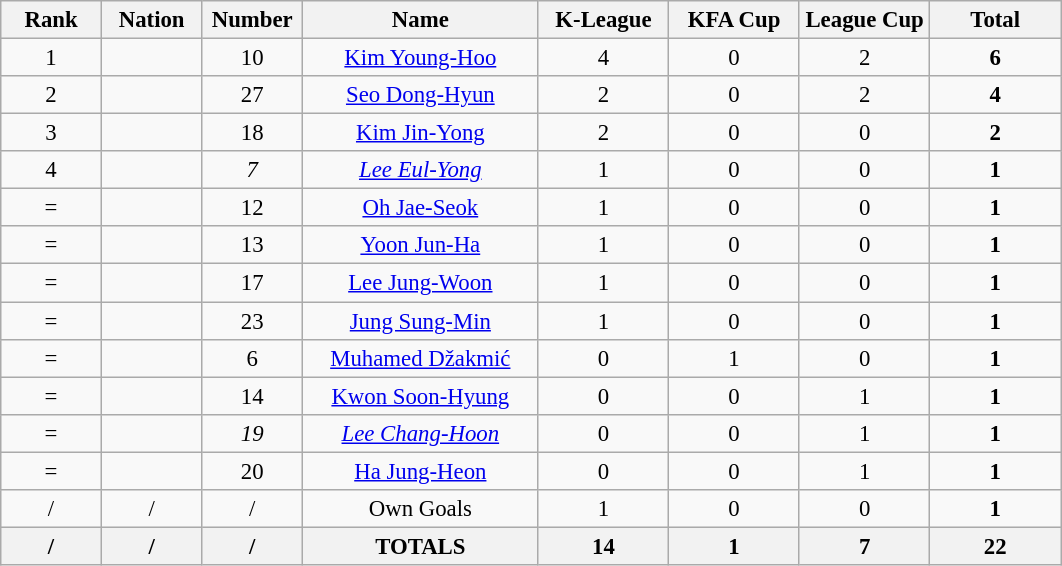<table class="wikitable" style="font-size: 95%; text-align: center;">
<tr>
<th width=60>Rank</th>
<th width=60>Nation</th>
<th width=60>Number</th>
<th width=150>Name</th>
<th width=80>K-League</th>
<th width=80>KFA Cup</th>
<th width=80>League Cup</th>
<th width=80>Total</th>
</tr>
<tr>
<td>1</td>
<td></td>
<td>10</td>
<td><a href='#'>Kim Young-Hoo</a></td>
<td>4</td>
<td>0</td>
<td>2</td>
<td><strong>6</strong></td>
</tr>
<tr>
<td>2</td>
<td></td>
<td>27</td>
<td><a href='#'>Seo Dong-Hyun</a></td>
<td>2</td>
<td>0</td>
<td>2</td>
<td><strong>4</strong></td>
</tr>
<tr>
<td>3</td>
<td></td>
<td>18</td>
<td><a href='#'>Kim Jin-Yong</a></td>
<td>2</td>
<td>0</td>
<td>0</td>
<td><strong>2</strong></td>
</tr>
<tr>
<td>4</td>
<td></td>
<td><em>7</em></td>
<td><em><a href='#'>Lee Eul-Yong</a></em></td>
<td>1</td>
<td>0</td>
<td>0</td>
<td><strong>1</strong></td>
</tr>
<tr>
<td>=</td>
<td></td>
<td>12</td>
<td><a href='#'>Oh Jae-Seok</a></td>
<td>1</td>
<td>0</td>
<td>0</td>
<td><strong>1</strong></td>
</tr>
<tr>
<td>=</td>
<td></td>
<td>13</td>
<td><a href='#'>Yoon Jun-Ha</a></td>
<td>1</td>
<td>0</td>
<td>0</td>
<td><strong>1</strong></td>
</tr>
<tr>
<td>=</td>
<td></td>
<td>17</td>
<td><a href='#'>Lee Jung-Woon</a></td>
<td>1</td>
<td>0</td>
<td>0</td>
<td><strong>1</strong></td>
</tr>
<tr>
<td>=</td>
<td></td>
<td>23</td>
<td><a href='#'>Jung Sung-Min</a></td>
<td>1</td>
<td>0</td>
<td>0</td>
<td><strong>1</strong></td>
</tr>
<tr>
<td>=</td>
<td></td>
<td>6</td>
<td><a href='#'>Muhamed Džakmić</a></td>
<td>0</td>
<td>1</td>
<td>0</td>
<td><strong>1</strong></td>
</tr>
<tr>
<td>=</td>
<td></td>
<td>14</td>
<td><a href='#'>Kwon Soon-Hyung</a></td>
<td>0</td>
<td>0</td>
<td>1</td>
<td><strong>1</strong></td>
</tr>
<tr>
<td>=</td>
<td></td>
<td><em>19</em></td>
<td><em><a href='#'>Lee Chang-Hoon</a></em></td>
<td>0</td>
<td>0</td>
<td>1</td>
<td><strong>1</strong></td>
</tr>
<tr>
<td>=</td>
<td></td>
<td>20</td>
<td><a href='#'>Ha Jung-Heon</a></td>
<td>0</td>
<td>0</td>
<td>1</td>
<td><strong>1</strong></td>
</tr>
<tr>
<td>/</td>
<td>/</td>
<td>/</td>
<td>Own Goals</td>
<td>1</td>
<td>0</td>
<td>0</td>
<td><strong>1</strong></td>
</tr>
<tr>
<th>/</th>
<th>/</th>
<th>/</th>
<th>TOTALS</th>
<th>14</th>
<th>1</th>
<th>7</th>
<th>22</th>
</tr>
</table>
